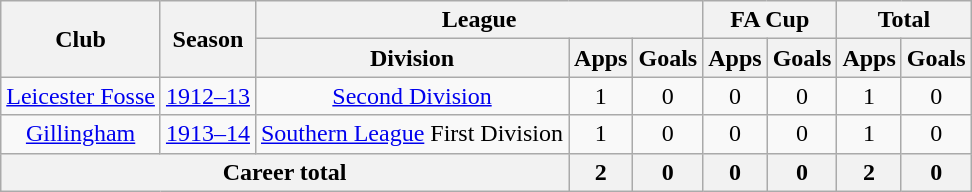<table class="wikitable" style="text-align: center;">
<tr>
<th rowspan="2">Club</th>
<th rowspan="2">Season</th>
<th colspan="3">League</th>
<th colspan="2">FA Cup</th>
<th colspan="2">Total</th>
</tr>
<tr>
<th>Division</th>
<th>Apps</th>
<th>Goals</th>
<th>Apps</th>
<th>Goals</th>
<th>Apps</th>
<th>Goals</th>
</tr>
<tr>
<td><a href='#'>Leicester Fosse</a></td>
<td><a href='#'>1912–13</a></td>
<td><a href='#'>Second Division</a></td>
<td>1</td>
<td>0</td>
<td>0</td>
<td>0</td>
<td>1</td>
<td>0</td>
</tr>
<tr>
<td><a href='#'>Gillingham</a></td>
<td><a href='#'>1913–14</a></td>
<td><a href='#'>Southern League</a> First Division</td>
<td>1</td>
<td>0</td>
<td>0</td>
<td>0</td>
<td>1</td>
<td>0</td>
</tr>
<tr>
<th colspan="3">Career total</th>
<th>2</th>
<th>0</th>
<th>0</th>
<th>0</th>
<th>2</th>
<th>0</th>
</tr>
</table>
